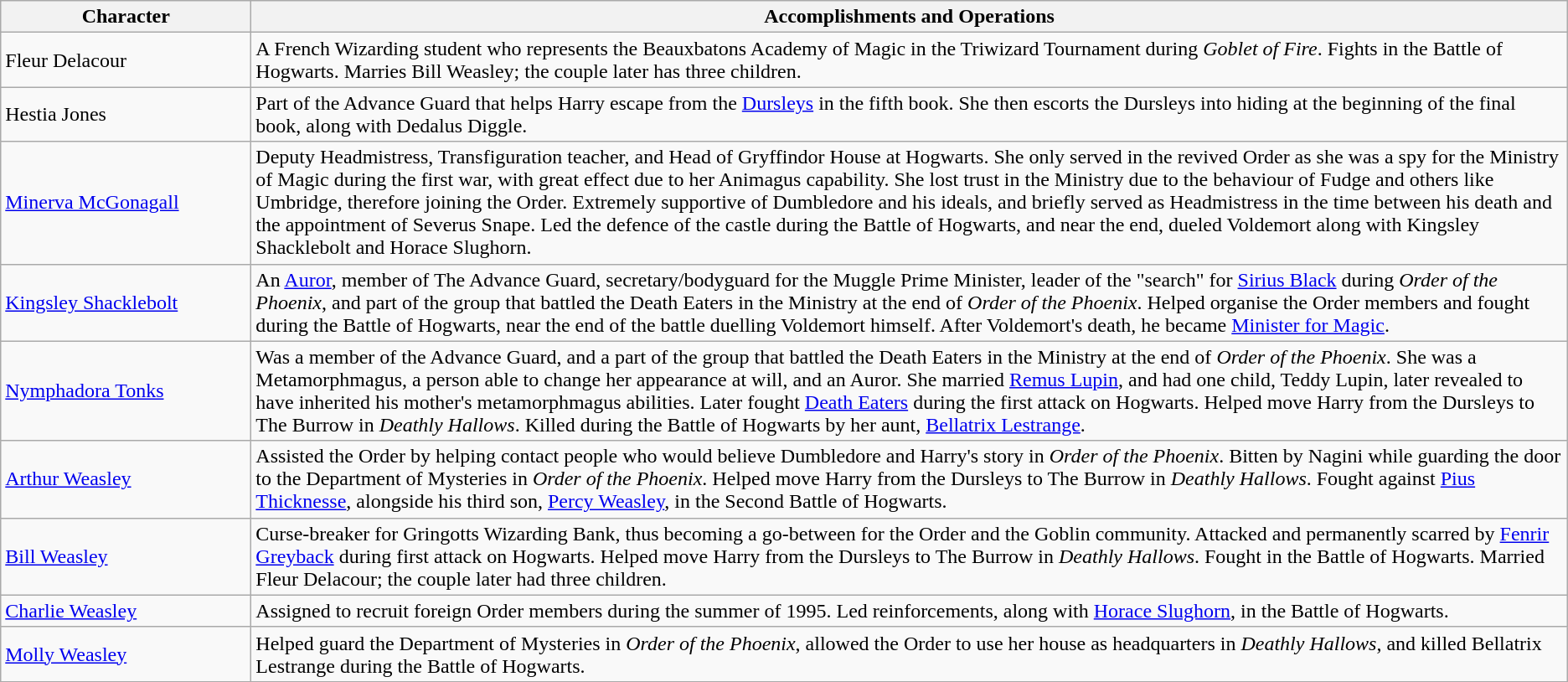<table Class=wikitable>
<tr>
<th style="width:12em;">Character</th>
<th>Accomplishments and Operations</th>
</tr>
<tr>
<td>Fleur Delacour</td>
<td>A French Wizarding student who represents the Beauxbatons Academy of Magic in the Triwizard Tournament during <em>Goblet of Fire</em>. Fights in the Battle of Hogwarts. Marries Bill Weasley; the couple later has three children.</td>
</tr>
<tr>
<td>Hestia Jones</td>
<td>Part of the Advance Guard that helps Harry escape from the <a href='#'>Dursleys</a> in the fifth book. She then escorts the Dursleys into hiding at the beginning of the final book, along with Dedalus Diggle.</td>
</tr>
<tr>
<td><a href='#'>Minerva McGonagall</a></td>
<td>Deputy Headmistress, Transfiguration teacher, and Head of Gryffindor House at Hogwarts. She only served in the revived Order as she was a spy for the Ministry of Magic during the first war, with great effect due to her Animagus capability. She lost trust in the Ministry due to the behaviour of Fudge and others like Umbridge, therefore joining the Order. Extremely supportive of Dumbledore and his ideals, and briefly served as Headmistress in the time between his death and the appointment of Severus Snape. Led the defence of the castle during the Battle of Hogwarts, and near the end, dueled Voldemort along with Kingsley Shacklebolt and Horace Slughorn.</td>
</tr>
<tr>
<td><a href='#'>Kingsley Shacklebolt</a></td>
<td>An <a href='#'>Auror</a>, member of The Advance Guard, secretary/bodyguard for the Muggle Prime Minister, leader of the "search" for <a href='#'>Sirius Black</a> during <em>Order of the Phoenix</em>, and part of the group that battled the Death Eaters in the Ministry at the end of <em>Order of the Phoenix</em>. Helped organise the Order members and fought during the Battle of Hogwarts, near the end of the battle duelling Voldemort himself. After Voldemort's death, he became <a href='#'>Minister for Magic</a>.</td>
</tr>
<tr>
<td><a href='#'>Nymphadora Tonks</a></td>
<td>Was a member of the Advance Guard, and a part of the group that battled the Death Eaters in the Ministry at the end of <em>Order of the Phoenix</em>. She was a Metamorphmagus, a person able to change her appearance at will, and an Auror. She married <a href='#'>Remus Lupin</a>, and had one child, Teddy Lupin, later revealed to have inherited his mother's metamorphmagus abilities. Later fought <a href='#'>Death Eaters</a> during the first attack on Hogwarts. Helped move Harry from the Dursleys to The Burrow in <em>Deathly Hallows</em>. Killed during the Battle of Hogwarts by her aunt, <a href='#'>Bellatrix Lestrange</a>.</td>
</tr>
<tr>
<td><a href='#'>Arthur Weasley</a></td>
<td>Assisted the Order by helping contact people who would believe Dumbledore and Harry's story in <em>Order of the Phoenix</em>. Bitten by Nagini while guarding the door to the Department of Mysteries in <em>Order of the Phoenix</em>. Helped move Harry from the Dursleys to The Burrow in <em>Deathly Hallows</em>. Fought against <a href='#'>Pius Thicknesse</a>, alongside his third son, <a href='#'>Percy Weasley</a>, in the Second Battle of Hogwarts.</td>
</tr>
<tr>
<td><a href='#'>Bill Weasley</a></td>
<td>Curse-breaker for Gringotts Wizarding Bank, thus becoming a go-between for the Order and the Goblin community. Attacked and permanently scarred by <a href='#'>Fenrir Greyback</a> during first attack on Hogwarts. Helped move Harry from the Dursleys to The Burrow in <em>Deathly Hallows</em>. Fought in the Battle of Hogwarts. Married Fleur Delacour; the couple later had three children.</td>
</tr>
<tr>
<td><a href='#'>Charlie Weasley</a></td>
<td>Assigned to recruit foreign Order members during the summer of 1995. Led reinforcements, along with <a href='#'>Horace Slughorn</a>, in the Battle of Hogwarts.</td>
</tr>
<tr>
<td><a href='#'>Molly Weasley</a></td>
<td>Helped guard the Department of Mysteries in <em>Order of the Phoenix</em>, allowed the Order to use her house as headquarters in <em>Deathly Hallows</em>, and killed Bellatrix Lestrange during the Battle of Hogwarts.</td>
</tr>
</table>
